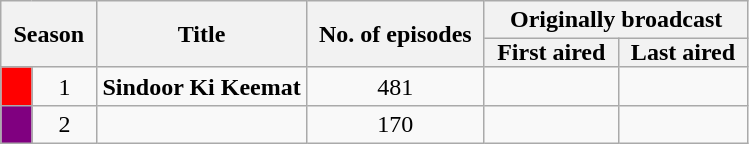<table class="wikitable" style="text-align:center">
<tr>
<th style="padding: 0 8px" colspan="2" rowspan="2">Season</th>
<th rowspan="2">Title</th>
<th rowspan="2" style="padding: 0 8px">No. of episodes</th>
<th colspan="2">Originally broadcast</th>
</tr>
<tr>
<th style="padding: 0 8px">First aired</th>
<th style="padding: 0 8px">Last aired</th>
</tr>
<tr>
<td style="background:red"></td>
<td align="center">1</td>
<td><strong>Sindoor Ki Keemat</strong></td>
<td align="center">481</td>
<td align="center"></td>
<td align="center"></td>
</tr>
<tr>
<td style="background:purple"></td>
<td align="center">2</td>
<td></td>
<td align="center">170</td>
<td align="center"></td>
<td align="center"></td>
</tr>
</table>
